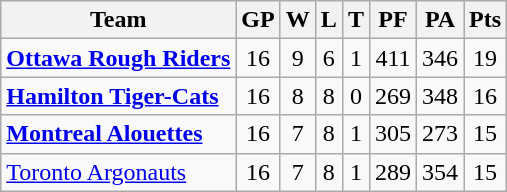<table class="wikitable" style="text-align:center;">
<tr>
<th>Team</th>
<th>GP</th>
<th>W</th>
<th>L</th>
<th>T</th>
<th>PF</th>
<th>PA</th>
<th>Pts</th>
</tr>
<tr>
<td style="text-align:left;"><strong><a href='#'>Ottawa Rough Riders</a></strong></td>
<td>16</td>
<td>9</td>
<td>6</td>
<td>1</td>
<td>411</td>
<td>346</td>
<td>19</td>
</tr>
<tr>
<td style="text-align:left;"><strong><a href='#'>Hamilton Tiger-Cats</a></strong></td>
<td>16</td>
<td>8</td>
<td>8</td>
<td>0</td>
<td>269</td>
<td>348</td>
<td>16</td>
</tr>
<tr>
<td style="text-align:left;"><strong><a href='#'>Montreal Alouettes</a></strong></td>
<td>16</td>
<td>7</td>
<td>8</td>
<td>1</td>
<td>305</td>
<td>273</td>
<td>15</td>
</tr>
<tr>
<td style="text-align:left;"><a href='#'>Toronto Argonauts</a></td>
<td>16</td>
<td>7</td>
<td>8</td>
<td>1</td>
<td>289</td>
<td>354</td>
<td>15</td>
</tr>
</table>
